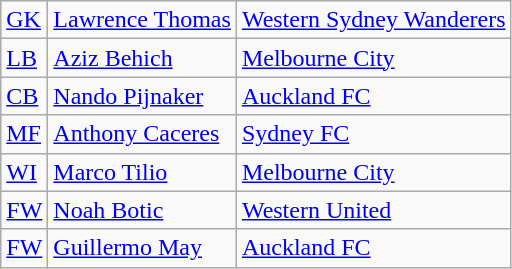<table class="wikitable">
<tr>
<td><a href='#'>GK</a></td>
<td> <a href='#'>Lawrence Thomas</a></td>
<td><a href='#'>Western Sydney Wanderers</a></td>
</tr>
<tr>
<td><a href='#'>LB</a></td>
<td> <a href='#'>Aziz Behich</a></td>
<td><a href='#'>Melbourne City</a></td>
</tr>
<tr>
<td><a href='#'>CB</a></td>
<td> <a href='#'>Nando Pijnaker</a></td>
<td><a href='#'>Auckland FC</a></td>
</tr>
<tr>
<td><a href='#'>MF</a></td>
<td> <a href='#'>Anthony Caceres</a></td>
<td><a href='#'>Sydney FC</a></td>
</tr>
<tr>
<td><a href='#'>WI</a></td>
<td> <a href='#'>Marco Tilio</a></td>
<td><a href='#'>Melbourne City</a></td>
</tr>
<tr>
<td><a href='#'>FW</a></td>
<td> <a href='#'>Noah Botic</a></td>
<td><a href='#'>Western United</a></td>
</tr>
<tr>
<td><a href='#'>FW</a></td>
<td> <a href='#'>Guillermo May</a></td>
<td><a href='#'>Auckland FC</a></td>
</tr>
</table>
